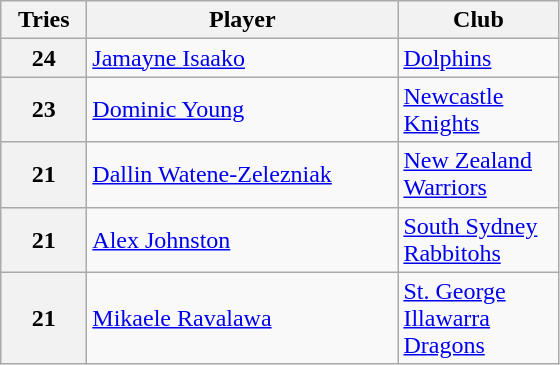<table class="wikitable" style="text-align:left;">
<tr>
<th width=50>Tries</th>
<th width=200>Player</th>
<th width=100>Club</th>
</tr>
<tr>
<th>24</th>
<td><a href='#'>Jamayne Isaako</a></td>
<td><a href='#'>Dolphins</a></td>
</tr>
<tr>
<th>23</th>
<td><a href='#'>Dominic Young</a></td>
<td><a href='#'>Newcastle Knights</a></td>
</tr>
<tr>
<th>21</th>
<td><a href='#'>Dallin Watene-Zelezniak</a></td>
<td><a href='#'>New Zealand Warriors</a></td>
</tr>
<tr>
<th>21</th>
<td><a href='#'>Alex Johnston</a></td>
<td><a href='#'>South Sydney Rabbitohs</a></td>
</tr>
<tr>
<th>21</th>
<td><a href='#'>Mikaele Ravalawa</a></td>
<td><a href='#'>St. George Illawarra Dragons</a></td>
</tr>
</table>
